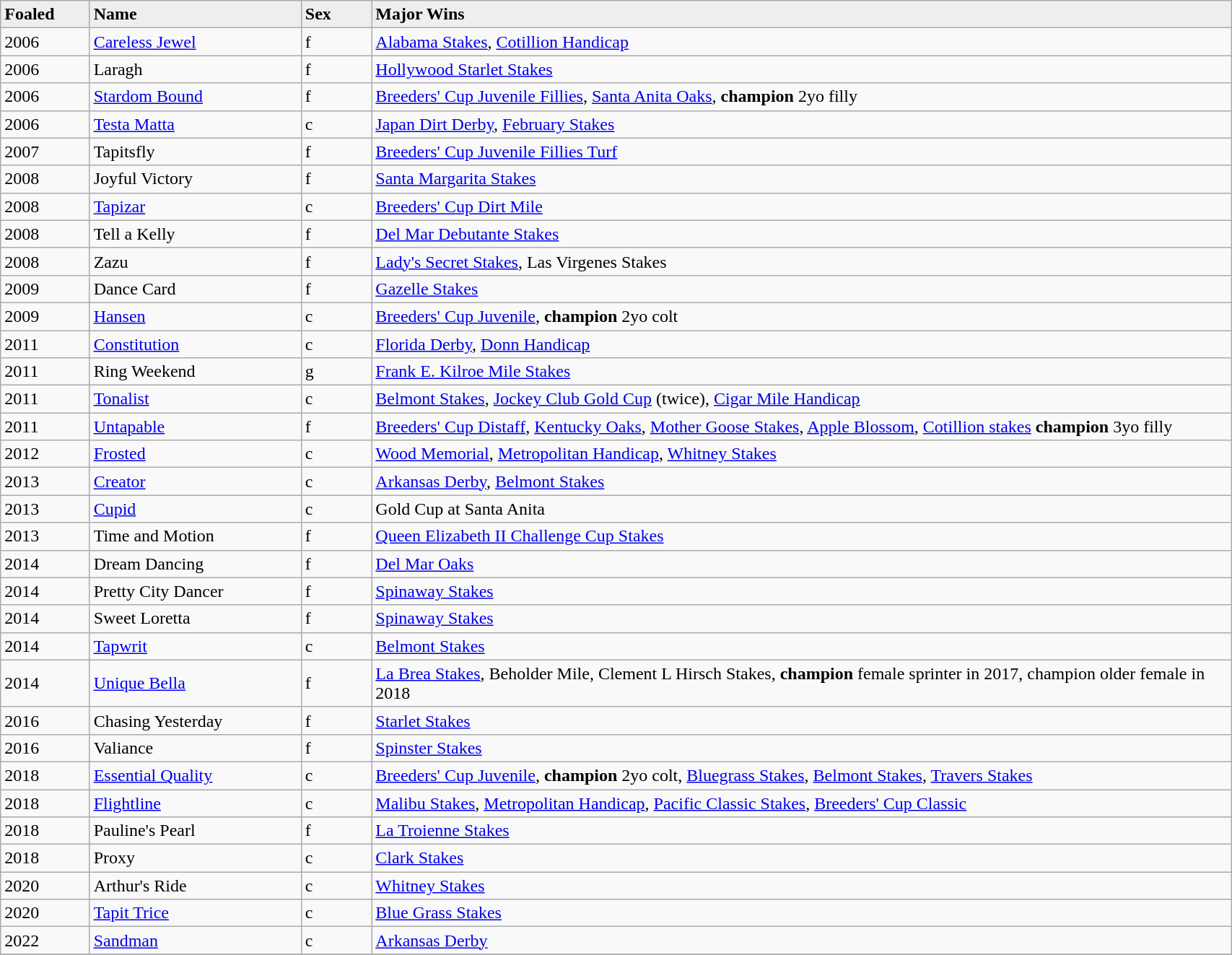<table class = "wikitable sortable" style="width:90%">
<tr bgcolor="#eeeeee">
<td width="35px"><strong>Foaled</strong></td>
<td width="120px"><strong>Name</strong></td>
<td width="35px"><strong>Sex</strong></td>
<td width="510px"><strong>Major Wins</strong></td>
</tr>
<tr>
<td>2006</td>
<td><a href='#'>Careless Jewel</a></td>
<td>f</td>
<td><a href='#'>Alabama Stakes</a>, <a href='#'>Cotillion Handicap</a></td>
</tr>
<tr>
<td>2006</td>
<td>Laragh</td>
<td>f</td>
<td><a href='#'>Hollywood Starlet Stakes</a></td>
</tr>
<tr>
<td>2006</td>
<td><a href='#'>Stardom Bound</a></td>
<td>f</td>
<td><a href='#'>Breeders' Cup Juvenile Fillies</a>, <a href='#'>Santa Anita Oaks</a>, <strong>champion</strong> 2yo filly</td>
</tr>
<tr>
<td>2006</td>
<td><a href='#'>Testa Matta</a></td>
<td>c</td>
<td><a href='#'>Japan Dirt Derby</a>, <a href='#'>February Stakes</a></td>
</tr>
<tr>
<td>2007</td>
<td>Tapitsfly</td>
<td>f</td>
<td><a href='#'>Breeders' Cup Juvenile Fillies Turf</a></td>
</tr>
<tr>
<td>2008</td>
<td>Joyful Victory</td>
<td>f</td>
<td><a href='#'>Santa Margarita Stakes</a></td>
</tr>
<tr>
<td>2008</td>
<td><a href='#'>Tapizar</a></td>
<td>c</td>
<td><a href='#'>Breeders' Cup Dirt Mile</a></td>
</tr>
<tr>
<td>2008</td>
<td>Tell a Kelly</td>
<td>f</td>
<td><a href='#'>Del Mar Debutante Stakes</a></td>
</tr>
<tr>
<td>2008</td>
<td>Zazu</td>
<td>f</td>
<td><a href='#'>Lady's Secret Stakes</a>, Las Virgenes Stakes</td>
</tr>
<tr>
<td>2009</td>
<td>Dance Card</td>
<td>f</td>
<td><a href='#'>Gazelle Stakes</a></td>
</tr>
<tr>
<td>2009</td>
<td><a href='#'>Hansen</a></td>
<td>c</td>
<td><a href='#'>Breeders' Cup Juvenile</a>, <strong>champion</strong> 2yo colt</td>
</tr>
<tr>
<td>2011</td>
<td><a href='#'>Constitution</a></td>
<td>c</td>
<td><a href='#'>Florida Derby</a>, <a href='#'>Donn Handicap</a></td>
</tr>
<tr>
<td>2011</td>
<td>Ring Weekend</td>
<td>g</td>
<td><a href='#'>Frank E. Kilroe Mile Stakes</a></td>
</tr>
<tr>
<td>2011</td>
<td><a href='#'>Tonalist</a></td>
<td>c</td>
<td><a href='#'>Belmont Stakes</a>, <a href='#'>Jockey Club Gold Cup</a> (twice), <a href='#'>Cigar Mile Handicap</a></td>
</tr>
<tr>
<td>2011</td>
<td><a href='#'>Untapable</a></td>
<td>f</td>
<td><a href='#'>Breeders' Cup Distaff</a>, <a href='#'>Kentucky Oaks</a>, <a href='#'>Mother Goose Stakes</a>, <a href='#'>Apple Blossom</a>, <a href='#'>Cotillion stakes</a> <strong>champion</strong> 3yo filly</td>
</tr>
<tr>
<td>2012</td>
<td><a href='#'>Frosted</a></td>
<td>c</td>
<td><a href='#'>Wood Memorial</a>, <a href='#'>Metropolitan Handicap</a>, <a href='#'>Whitney Stakes</a></td>
</tr>
<tr>
<td>2013</td>
<td><a href='#'>Creator</a></td>
<td>c</td>
<td><a href='#'>Arkansas Derby</a>, <a href='#'>Belmont Stakes</a></td>
</tr>
<tr>
<td>2013</td>
<td><a href='#'>Cupid</a></td>
<td>c</td>
<td>Gold Cup at Santa Anita</td>
</tr>
<tr>
<td>2013</td>
<td>Time and Motion</td>
<td>f</td>
<td><a href='#'>Queen Elizabeth II Challenge Cup Stakes</a></td>
</tr>
<tr>
<td>2014</td>
<td>Dream Dancing</td>
<td>f</td>
<td><a href='#'>Del Mar Oaks</a></td>
</tr>
<tr>
<td>2014</td>
<td>Pretty City Dancer</td>
<td>f</td>
<td><a href='#'>Spinaway Stakes</a></td>
</tr>
<tr>
<td>2014</td>
<td>Sweet Loretta</td>
<td>f</td>
<td><a href='#'>Spinaway Stakes</a></td>
</tr>
<tr>
<td>2014</td>
<td><a href='#'>Tapwrit</a></td>
<td>c</td>
<td><a href='#'>Belmont Stakes</a></td>
</tr>
<tr>
<td>2014</td>
<td><a href='#'>Unique Bella</a></td>
<td>f</td>
<td><a href='#'>La Brea Stakes</a>, Beholder Mile, Clement L Hirsch Stakes, <strong>champion</strong> female sprinter in 2017, champion older female in 2018</td>
</tr>
<tr>
<td>2016</td>
<td>Chasing Yesterday</td>
<td>f</td>
<td><a href='#'>Starlet Stakes</a></td>
</tr>
<tr>
<td>2016</td>
<td>Valiance</td>
<td>f</td>
<td><a href='#'>Spinster Stakes</a></td>
</tr>
<tr>
<td>2018</td>
<td><a href='#'>Essential Quality</a></td>
<td>c</td>
<td><a href='#'>Breeders' Cup Juvenile</a>, <strong>champion</strong> 2yo colt, <a href='#'>Bluegrass Stakes</a>, <a href='#'>Belmont Stakes</a>, <a href='#'>Travers Stakes</a></td>
</tr>
<tr>
<td>2018</td>
<td><a href='#'>Flightline</a></td>
<td>c</td>
<td><a href='#'>Malibu Stakes</a>, <a href='#'>Metropolitan Handicap</a>, <a href='#'>Pacific Classic Stakes</a>, <a href='#'>Breeders' Cup Classic</a></td>
</tr>
<tr>
<td>2018</td>
<td>Pauline's Pearl</td>
<td>f</td>
<td><a href='#'>La Troienne Stakes</a></td>
</tr>
<tr>
<td>2018</td>
<td>Proxy</td>
<td>c</td>
<td><a href='#'>Clark Stakes</a></td>
</tr>
<tr>
<td>2020</td>
<td>Arthur's Ride</td>
<td>c</td>
<td><a href='#'>Whitney Stakes</a></td>
</tr>
<tr>
<td>2020</td>
<td><a href='#'>Tapit Trice</a></td>
<td>c</td>
<td><a href='#'>Blue Grass Stakes</a></td>
</tr>
<tr>
<td>2022</td>
<td><a href='#'>Sandman</a></td>
<td>c</td>
<td><a href='#'>Arkansas Derby</a></td>
</tr>
<tr>
</tr>
</table>
